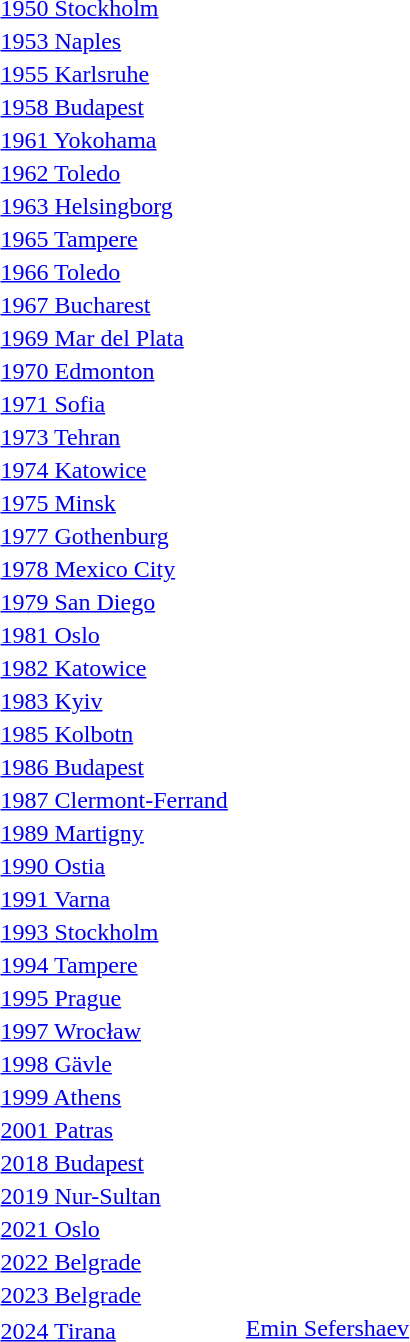<table>
<tr>
<td><a href='#'>1950 Stockholm</a></td>
<td></td>
<td></td>
<td></td>
</tr>
<tr>
<td><a href='#'>1953 Naples</a></td>
<td></td>
<td></td>
<td></td>
</tr>
<tr>
<td><a href='#'>1955 Karlsruhe</a></td>
<td></td>
<td></td>
<td></td>
</tr>
<tr>
<td><a href='#'>1958 Budapest</a></td>
<td></td>
<td></td>
<td></td>
</tr>
<tr>
<td><a href='#'>1961 Yokohama</a></td>
<td></td>
<td></td>
<td></td>
</tr>
<tr>
<td><a href='#'>1962 Toledo</a></td>
<td></td>
<td></td>
<td></td>
</tr>
<tr>
<td><a href='#'>1963 Helsingborg</a></td>
<td></td>
<td></td>
<td></td>
</tr>
<tr>
<td><a href='#'>1965 Tampere</a></td>
<td></td>
<td></td>
<td></td>
</tr>
<tr>
<td><a href='#'>1966 Toledo</a></td>
<td></td>
<td></td>
<td></td>
</tr>
<tr>
<td><a href='#'>1967 Bucharest</a></td>
<td></td>
<td></td>
<td></td>
</tr>
<tr>
<td><a href='#'>1969 Mar del Plata</a></td>
<td></td>
<td></td>
<td></td>
</tr>
<tr>
<td><a href='#'>1970 Edmonton</a></td>
<td></td>
<td></td>
<td></td>
</tr>
<tr>
<td><a href='#'>1971 Sofia</a></td>
<td></td>
<td></td>
<td></td>
</tr>
<tr>
<td><a href='#'>1973 Tehran</a></td>
<td></td>
<td></td>
<td></td>
</tr>
<tr>
<td><a href='#'>1974 Katowice</a></td>
<td></td>
<td></td>
<td></td>
</tr>
<tr>
<td><a href='#'>1975 Minsk</a></td>
<td></td>
<td></td>
<td></td>
</tr>
<tr>
<td><a href='#'>1977 Gothenburg</a></td>
<td></td>
<td></td>
<td></td>
</tr>
<tr>
<td><a href='#'>1978 Mexico City</a></td>
<td></td>
<td></td>
<td></td>
</tr>
<tr>
<td><a href='#'>1979 San Diego</a></td>
<td></td>
<td></td>
<td></td>
</tr>
<tr>
<td><a href='#'>1981 Oslo</a></td>
<td></td>
<td></td>
<td></td>
</tr>
<tr>
<td><a href='#'>1982 Katowice</a></td>
<td></td>
<td></td>
<td></td>
</tr>
<tr>
<td><a href='#'>1983 Kyiv</a></td>
<td></td>
<td></td>
<td></td>
</tr>
<tr>
<td><a href='#'>1985 Kolbotn</a></td>
<td></td>
<td></td>
<td></td>
</tr>
<tr>
<td><a href='#'>1986 Budapest</a></td>
<td></td>
<td></td>
<td></td>
</tr>
<tr>
<td><a href='#'>1987 Clermont-Ferrand</a></td>
<td></td>
<td></td>
<td></td>
</tr>
<tr>
<td><a href='#'>1989 Martigny</a></td>
<td></td>
<td></td>
<td></td>
</tr>
<tr>
<td><a href='#'>1990 Ostia</a></td>
<td></td>
<td></td>
<td></td>
</tr>
<tr>
<td><a href='#'>1991 Varna</a></td>
<td></td>
<td></td>
<td></td>
</tr>
<tr>
<td><a href='#'>1993 Stockholm</a></td>
<td></td>
<td></td>
<td></td>
</tr>
<tr>
<td><a href='#'>1994 Tampere</a></td>
<td></td>
<td></td>
<td></td>
</tr>
<tr>
<td><a href='#'>1995 Prague</a></td>
<td></td>
<td></td>
<td></td>
</tr>
<tr>
<td><a href='#'>1997 Wrocław</a></td>
<td></td>
<td></td>
<td></td>
</tr>
<tr>
<td><a href='#'>1998 Gävle</a></td>
<td></td>
<td></td>
<td></td>
</tr>
<tr>
<td><a href='#'>1999 Athens</a></td>
<td></td>
<td></td>
<td></td>
</tr>
<tr>
<td><a href='#'>2001 Patras</a></td>
<td></td>
<td></td>
<td></td>
</tr>
<tr>
<td rowspan=2><a href='#'>2018 Budapest</a></td>
<td rowspan=2></td>
<td rowspan=2></td>
<td></td>
</tr>
<tr>
<td></td>
</tr>
<tr>
<td rowspan=2><a href='#'>2019 Nur-Sultan</a></td>
<td rowspan=2></td>
<td rowspan=2></td>
<td></td>
</tr>
<tr>
<td></td>
</tr>
<tr>
<td rowspan=2><a href='#'>2021 Oslo</a></td>
<td rowspan=2></td>
<td rowspan=2></td>
<td></td>
</tr>
<tr>
<td></td>
</tr>
<tr>
<td rowspan=2><a href='#'>2022 Belgrade</a></td>
<td rowspan=2></td>
<td rowspan=2></td>
<td></td>
</tr>
<tr>
<td></td>
</tr>
<tr>
<td rowspan=2><a href='#'>2023 Belgrade</a></td>
<td rowspan=2></td>
<td rowspan=2></td>
<td></td>
</tr>
<tr>
<td></td>
</tr>
<tr>
<td rowspan=2><a href='#'>2024 Tirana</a></td>
<td rowspan=2></td>
<td rowspan=2></td>
<td> <a href='#'>Emin Sefershaev</a> </td>
</tr>
<tr>
<td></td>
</tr>
</table>
